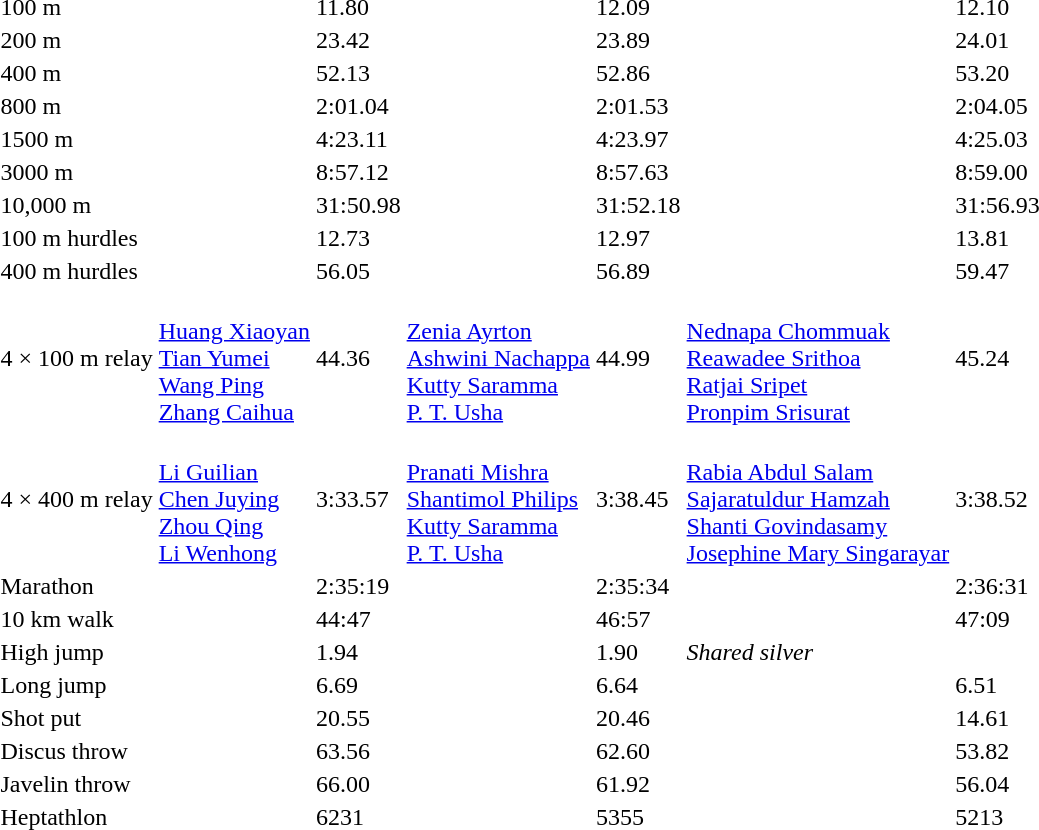<table>
<tr>
<td>100 m<br></td>
<td></td>
<td>11.80</td>
<td></td>
<td>12.09</td>
<td></td>
<td>12.10</td>
</tr>
<tr>
<td>200 m<br></td>
<td></td>
<td>23.42<br></td>
<td></td>
<td>23.89</td>
<td></td>
<td>24.01</td>
</tr>
<tr>
<td>400 m<br></td>
<td></td>
<td>52.13<br></td>
<td></td>
<td>52.86</td>
<td></td>
<td>53.20</td>
</tr>
<tr>
<td>800 m<br></td>
<td></td>
<td>2:01.04<br></td>
<td></td>
<td>2:01.53</td>
<td></td>
<td>2:04.05</td>
</tr>
<tr>
<td>1500 m<br></td>
<td></td>
<td>4:23.11</td>
<td></td>
<td>4:23.97</td>
<td></td>
<td>4:25.03</td>
</tr>
<tr>
<td>3000 m<br></td>
<td></td>
<td>8:57.12<br></td>
<td></td>
<td>8:57.63</td>
<td></td>
<td>8:59.00</td>
</tr>
<tr>
<td>10,000 m<br></td>
<td></td>
<td>31:50.98<br></td>
<td></td>
<td>31:52.18</td>
<td></td>
<td>31:56.93</td>
</tr>
<tr>
<td>100 m hurdles<br></td>
<td></td>
<td>12.73<br></td>
<td></td>
<td>12.97</td>
<td></td>
<td>13.81</td>
</tr>
<tr>
<td>400 m hurdles<br></td>
<td></td>
<td>56.05<br></td>
<td></td>
<td>56.89</td>
<td></td>
<td>59.47</td>
</tr>
<tr>
<td>4 × 100 m relay<br></td>
<td><br><a href='#'>Huang Xiaoyan</a><br><a href='#'>Tian Yumei</a><br><a href='#'>Wang Ping</a><br><a href='#'>Zhang Caihua</a></td>
<td>44.36<br></td>
<td><br><a href='#'>Zenia Ayrton</a><br><a href='#'>Ashwini Nachappa</a><br><a href='#'>Kutty Saramma</a><br><a href='#'>P. T. Usha</a></td>
<td>44.99</td>
<td><br><a href='#'>Nednapa Chommuak</a><br><a href='#'>Reawadee Srithoa</a><br><a href='#'>Ratjai Sripet</a><br><a href='#'>Pronpim Srisurat</a></td>
<td>45.24</td>
</tr>
<tr>
<td>4 × 400 m relay<br></td>
<td><br><a href='#'>Li Guilian</a><br><a href='#'>Chen Juying</a><br><a href='#'>Zhou Qing</a><br><a href='#'>Li Wenhong</a></td>
<td>3:33.57<br></td>
<td><br><a href='#'>Pranati Mishra</a><br><a href='#'>Shantimol Philips</a><br><a href='#'>Kutty Saramma</a><br><a href='#'>P. T. Usha</a></td>
<td>3:38.45</td>
<td><br><a href='#'>Rabia Abdul Salam</a><br><a href='#'>Sajaratuldur Hamzah</a><br><a href='#'>Shanti Govindasamy</a><br><a href='#'>Josephine Mary Singarayar</a></td>
<td>3:38.52</td>
</tr>
<tr>
<td>Marathon<br></td>
<td></td>
<td>2:35:19<br></td>
<td></td>
<td>2:35:34</td>
<td></td>
<td>2:36:31</td>
</tr>
<tr>
<td>10 km walk<br></td>
<td></td>
<td>44:47<br></td>
<td></td>
<td>46:57</td>
<td></td>
<td>47:09</td>
</tr>
<tr>
<td rowspan=2>High jump<br></td>
<td rowspan=2></td>
<td rowspan=2>1.94<br></td>
<td></td>
<td rowspan=2>1.90</td>
<td rowspan=2><em>Shared silver</em></td>
<td rowspan=2></td>
</tr>
<tr>
<td></td>
</tr>
<tr>
<td>Long jump<br></td>
<td></td>
<td>6.69<br></td>
<td></td>
<td>6.64</td>
<td></td>
<td>6.51</td>
</tr>
<tr>
<td>Shot put<br></td>
<td></td>
<td>20.55<br></td>
<td></td>
<td>20.46</td>
<td></td>
<td>14.61</td>
</tr>
<tr>
<td>Discus throw<br></td>
<td></td>
<td>63.56<br></td>
<td></td>
<td>62.60</td>
<td></td>
<td>53.82</td>
</tr>
<tr>
<td>Javelin throw<br></td>
<td></td>
<td>66.00<br></td>
<td></td>
<td>61.92</td>
<td></td>
<td>56.04</td>
</tr>
<tr>
<td>Heptathlon<br></td>
<td></td>
<td>6231<br></td>
<td></td>
<td>5355</td>
<td></td>
<td>5213</td>
</tr>
</table>
